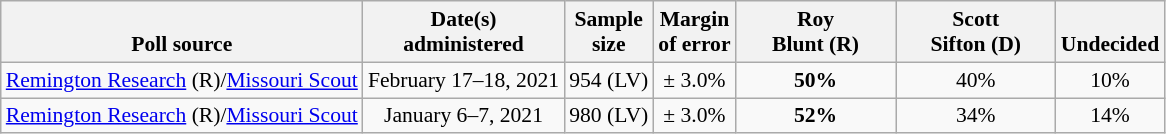<table class="wikitable" style="font-size:90%;text-align:center;">
<tr valign=bottom>
<th>Poll source</th>
<th>Date(s)<br>administered</th>
<th>Sample<br>size</th>
<th>Margin<br>of error</th>
<th style="width:100px;">Roy<br>Blunt (R)</th>
<th style="width:100px;">Scott<br>Sifton (D)</th>
<th>Undecided</th>
</tr>
<tr>
<td style="text-align:left;"><a href='#'>Remington Research</a> (R)/<a href='#'>Missouri Scout</a></td>
<td>February 17–18, 2021</td>
<td>954 (LV)</td>
<td>± 3.0%</td>
<td><strong>50%</strong></td>
<td>40%</td>
<td>10%</td>
</tr>
<tr>
<td style="text-align:left;"><a href='#'>Remington Research</a> (R)/<a href='#'>Missouri Scout</a></td>
<td>January 6–7, 2021</td>
<td>980 (LV)</td>
<td>± 3.0%</td>
<td><strong>52%</strong></td>
<td>34%</td>
<td>14%</td>
</tr>
</table>
